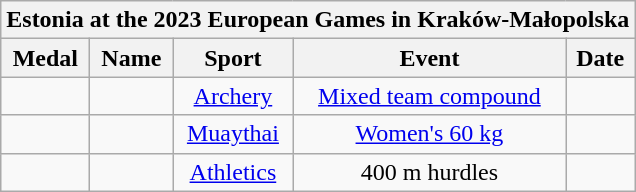<table class=wikitable style="text-align:center">
<tr>
<th colspan=5> <strong>Estonia at the 2023 European Games in Kraków-Małopolska</strong> </th>
</tr>
<tr>
<th>Medal</th>
<th>Name</th>
<th>Sport</th>
<th>Event</th>
<th>Date</th>
</tr>
<tr>
<td align=center></td>
<td align=left><br></td>
<td> <a href='#'>Archery</a></td>
<td><a href='#'>Mixed team compound</a></td>
<td></td>
</tr>
<tr>
<td align=center></td>
<td align=left></td>
<td> <a href='#'>Muaythai</a></td>
<td><a href='#'>Women's 60 kg</a></td>
<td></td>
</tr>
<tr>
<td align=center></td>
<td align=left></td>
<td> <a href='#'>Athletics</a></td>
<td>400 m hurdles</td>
<td></td>
</tr>
</table>
